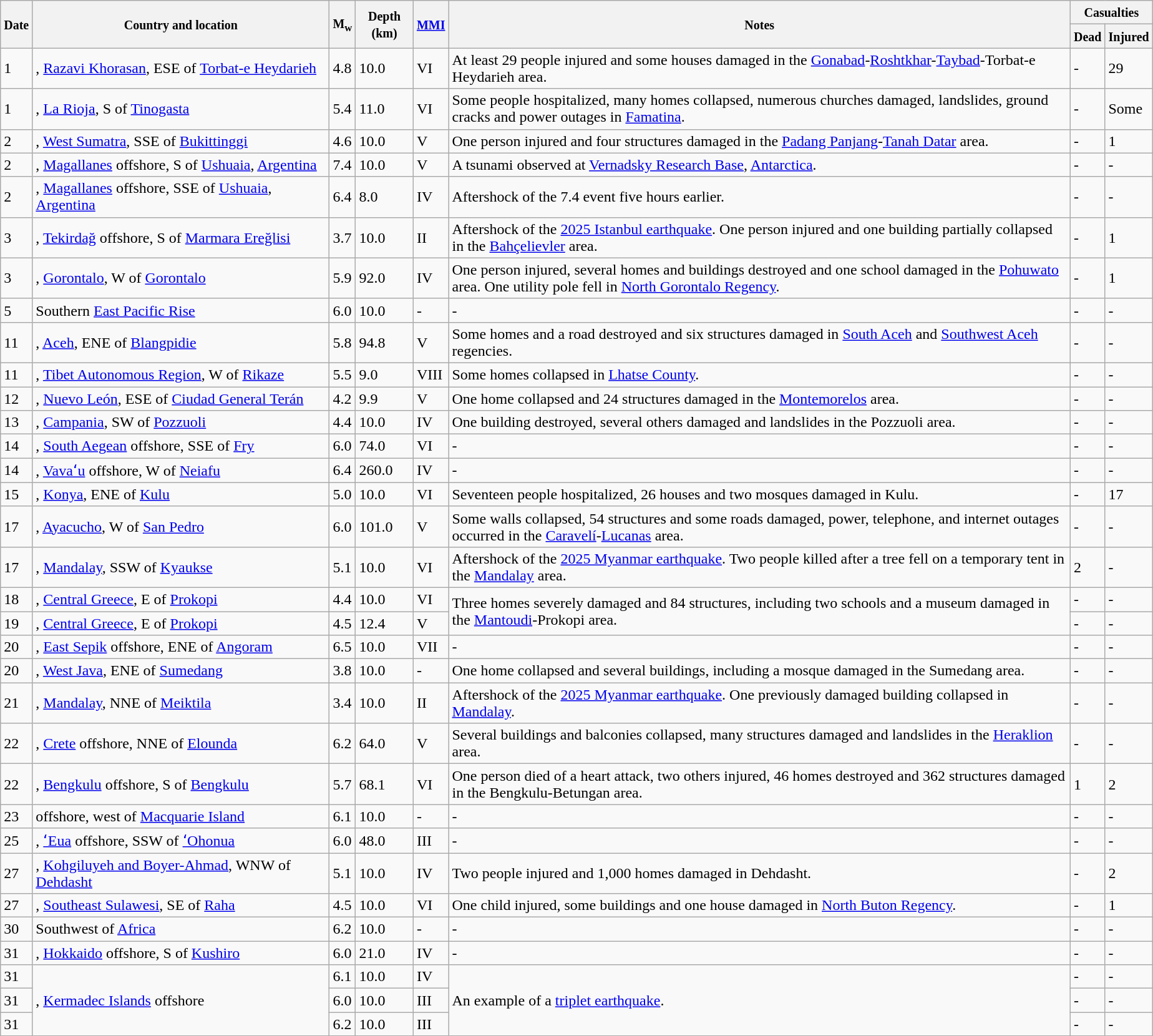<table class="wikitable sortable" style="border:1px black;  margin-left:1em;">
<tr>
<th rowspan="2"><small>Date</small></th>
<th rowspan="2" style="width: 310px"><small>Country and location</small></th>
<th rowspan="2"><small>M<sub>w</sub></small></th>
<th rowspan="2"><small>Depth (km)</small></th>
<th rowspan="2"><small><a href='#'>MMI</a></small></th>
<th rowspan="2" class="unsortable"><small>Notes</small></th>
<th colspan="2"><small>Casualties</small></th>
</tr>
<tr>
<th><small>Dead</small></th>
<th><small>Injured</small></th>
</tr>
<tr>
<td>1</td>
<td>, <a href='#'>Razavi Khorasan</a>,  ESE of <a href='#'>Torbat-e Heydarieh</a></td>
<td>4.8</td>
<td>10.0</td>
<td>VI</td>
<td>At least 29 people injured and some houses damaged in the <a href='#'>Gonabad</a>-<a href='#'>Roshtkhar</a>-<a href='#'>Taybad</a>-Torbat-e Heydarieh area.</td>
<td>-</td>
<td>29</td>
</tr>
<tr>
<td>1</td>
<td>, <a href='#'>La Rioja</a>,  S of <a href='#'>Tinogasta</a></td>
<td>5.4</td>
<td>11.0</td>
<td>VI</td>
<td>Some people hospitalized, many homes collapsed, numerous churches damaged, landslides, ground cracks and power outages in <a href='#'>Famatina</a>.</td>
<td>-</td>
<td>Some</td>
</tr>
<tr>
<td>2</td>
<td>, <a href='#'>West Sumatra</a>,  SSE of <a href='#'>Bukittinggi</a></td>
<td>4.6</td>
<td>10.0</td>
<td>V</td>
<td>One person injured and four structures damaged in the <a href='#'>Padang Panjang</a>-<a href='#'>Tanah Datar</a> area.</td>
<td>-</td>
<td>1</td>
</tr>
<tr>
<td>2</td>
<td>, <a href='#'>Magallanes</a> offshore,  S of <a href='#'>Ushuaia</a>, <a href='#'>Argentina</a></td>
<td>7.4</td>
<td>10.0</td>
<td>V</td>
<td>A  tsunami observed at <a href='#'>Vernadsky Research Base</a>, <a href='#'>Antarctica</a>.</td>
<td>-</td>
<td>-</td>
</tr>
<tr>
<td>2</td>
<td>, <a href='#'>Magallanes</a> offshore,  SSE of <a href='#'>Ushuaia</a>, <a href='#'>Argentina</a></td>
<td>6.4</td>
<td>8.0</td>
<td>IV</td>
<td>Aftershock of the 7.4 event five hours earlier.</td>
<td>-</td>
<td>-</td>
</tr>
<tr>
<td>3</td>
<td>, <a href='#'>Tekirdağ</a> offshore,  S of <a href='#'>Marmara Ereğlisi</a></td>
<td>3.7</td>
<td>10.0</td>
<td>II</td>
<td>Aftershock of the <a href='#'>2025 Istanbul earthquake</a>. One person injured and one building partially collapsed in the <a href='#'>Bahçelievler</a> area.</td>
<td>-</td>
<td>1</td>
</tr>
<tr>
<td>3</td>
<td>, <a href='#'>Gorontalo</a>,  W of <a href='#'>Gorontalo</a></td>
<td>5.9</td>
<td>92.0</td>
<td>IV</td>
<td>One person injured, several homes and buildings destroyed and one school damaged in the <a href='#'>Pohuwato</a> area. One utility pole fell in <a href='#'>North Gorontalo Regency</a>.</td>
<td>-</td>
<td>1</td>
</tr>
<tr>
<td>5</td>
<td>Southern <a href='#'>East Pacific Rise</a></td>
<td>6.0</td>
<td>10.0</td>
<td>-</td>
<td>-</td>
<td>-</td>
<td>-</td>
</tr>
<tr>
<td>11</td>
<td>, <a href='#'>Aceh</a>,  ENE of <a href='#'>Blangpidie</a></td>
<td>5.8</td>
<td>94.8</td>
<td>V</td>
<td>Some homes and a road destroyed and six structures damaged in <a href='#'>South Aceh</a> and <a href='#'>Southwest Aceh</a> regencies.</td>
<td>-</td>
<td>-</td>
</tr>
<tr>
<td>11</td>
<td>, <a href='#'>Tibet Autonomous Region</a>,  W of <a href='#'>Rikaze</a></td>
<td>5.5</td>
<td>9.0</td>
<td>VIII</td>
<td>Some homes collapsed in <a href='#'>Lhatse County</a>.</td>
<td>-</td>
<td>-</td>
</tr>
<tr>
<td>12</td>
<td>, <a href='#'>Nuevo León</a>,  ESE of <a href='#'>Ciudad General Terán</a></td>
<td>4.2</td>
<td>9.9</td>
<td>V</td>
<td>One home collapsed and 24 structures damaged in the <a href='#'>Montemorelos</a> area.</td>
<td>-</td>
<td>-</td>
</tr>
<tr>
<td>13</td>
<td>, <a href='#'>Campania</a>,  SW of <a href='#'>Pozzuoli</a></td>
<td>4.4</td>
<td>10.0</td>
<td>IV</td>
<td>One building destroyed, several others damaged and landslides in the Pozzuoli area.</td>
<td>-</td>
<td>-</td>
</tr>
<tr>
<td>14</td>
<td>, <a href='#'>South Aegean</a> offshore,  SSE of <a href='#'>Fry</a></td>
<td>6.0</td>
<td>74.0</td>
<td>VI</td>
<td>-</td>
<td>-</td>
<td>-</td>
</tr>
<tr>
<td>14</td>
<td>, <a href='#'>Vavaʻu</a> offshore,  W of <a href='#'>Neiafu</a></td>
<td>6.4</td>
<td>260.0</td>
<td>IV</td>
<td>-</td>
<td>-</td>
<td>-</td>
</tr>
<tr>
<td>15</td>
<td>, <a href='#'>Konya</a>,  ENE of <a href='#'>Kulu</a></td>
<td>5.0</td>
<td>10.0</td>
<td>VI</td>
<td>Seventeen people hospitalized, 26 houses and two mosques damaged in Kulu.</td>
<td>-</td>
<td>17</td>
</tr>
<tr>
<td>17</td>
<td>, <a href='#'>Ayacucho</a>,  W of <a href='#'>San Pedro</a></td>
<td>6.0</td>
<td>101.0</td>
<td>V</td>
<td>Some walls collapsed, 54 structures and some roads damaged, power, telephone, and internet outages occurred in the <a href='#'>Caravelí</a>-<a href='#'>Lucanas</a> area.</td>
<td>-</td>
<td>-</td>
</tr>
<tr>
<td>17</td>
<td>, <a href='#'>Mandalay</a>,  SSW of <a href='#'>Kyaukse</a></td>
<td>5.1</td>
<td>10.0</td>
<td>VI</td>
<td>Aftershock of the <a href='#'>2025 Myanmar earthquake</a>. Two people killed after a tree fell on a temporary tent in the <a href='#'>Mandalay</a> area.</td>
<td>2</td>
<td>-</td>
</tr>
<tr>
<td>18</td>
<td>, <a href='#'>Central Greece</a>,  E of <a href='#'>Prokopi</a></td>
<td>4.4</td>
<td>10.0</td>
<td>VI</td>
<td rowspan="2">Three homes severely damaged and 84 structures, including two schools and a museum damaged in the <a href='#'>Mantoudi</a>-Prokopi area.</td>
<td>-</td>
<td>-</td>
</tr>
<tr>
<td>19</td>
<td>, <a href='#'>Central Greece</a>,  E of <a href='#'>Prokopi</a></td>
<td>4.5</td>
<td>12.4</td>
<td>V</td>
<td>-</td>
<td>-</td>
</tr>
<tr>
<td>20</td>
<td>, <a href='#'>East Sepik</a> offshore,  ENE of <a href='#'>Angoram</a></td>
<td>6.5</td>
<td>10.0</td>
<td>VII</td>
<td>-</td>
<td>-</td>
<td>-</td>
</tr>
<tr>
<td>20</td>
<td>, <a href='#'>West Java</a>,  ENE of <a href='#'>Sumedang</a></td>
<td>3.8</td>
<td>10.0</td>
<td>-</td>
<td>One home collapsed and several buildings, including a mosque damaged in the Sumedang area.</td>
<td>-</td>
<td>-</td>
</tr>
<tr>
<td>21</td>
<td>, <a href='#'>Mandalay</a>,  NNE of <a href='#'>Meiktila</a></td>
<td>3.4</td>
<td>10.0</td>
<td>II</td>
<td>Aftershock of the <a href='#'>2025 Myanmar earthquake</a>. One previously damaged building collapsed in <a href='#'>Mandalay</a>.</td>
<td>-</td>
<td>-</td>
</tr>
<tr>
<td>22</td>
<td>, <a href='#'>Crete</a> offshore,  NNE of <a href='#'>Elounda</a></td>
<td>6.2</td>
<td>64.0</td>
<td>V</td>
<td>Several buildings and balconies collapsed, many structures damaged and landslides in the <a href='#'>Heraklion</a> area.</td>
<td>-</td>
<td>-</td>
</tr>
<tr>
<td>22</td>
<td>, <a href='#'>Bengkulu</a> offshore,  S of <a href='#'>Bengkulu</a></td>
<td>5.7</td>
<td>68.1</td>
<td>VI</td>
<td>One person died of a heart attack, two others injured, 46 homes destroyed and 362 structures damaged in the Bengkulu-Betungan area.</td>
<td>1</td>
<td>2</td>
</tr>
<tr>
<td>23</td>
<td> offshore, west of <a href='#'>Macquarie Island</a></td>
<td>6.1</td>
<td>10.0</td>
<td>-</td>
<td>-</td>
<td>-</td>
<td>-</td>
</tr>
<tr>
<td>25</td>
<td>, <a href='#'>ʻEua</a> offshore,  SSW of <a href='#'>ʻOhonua</a></td>
<td>6.0</td>
<td>48.0</td>
<td>III</td>
<td>-</td>
<td>-</td>
<td>-</td>
</tr>
<tr>
<td>27</td>
<td>, <a href='#'>Kohgiluyeh and Boyer-Ahmad</a>,  WNW of <a href='#'>Dehdasht</a></td>
<td>5.1</td>
<td>10.0</td>
<td>IV</td>
<td>Two people injured and 1,000 homes damaged in Dehdasht.</td>
<td>-</td>
<td>2</td>
</tr>
<tr>
<td>27</td>
<td>, <a href='#'>Southeast Sulawesi</a>,  SE of <a href='#'>Raha</a></td>
<td>4.5</td>
<td>10.0</td>
<td>VI</td>
<td>One child injured, some buildings and one house damaged in <a href='#'>North Buton Regency</a>.</td>
<td>-</td>
<td>1</td>
</tr>
<tr>
<td>30</td>
<td>Southwest of <a href='#'>Africa</a></td>
<td>6.2</td>
<td>10.0</td>
<td>-</td>
<td>-</td>
<td>-</td>
<td>-</td>
</tr>
<tr>
<td>31</td>
<td>, <a href='#'>Hokkaido</a> offshore,  S of <a href='#'>Kushiro</a></td>
<td>6.0</td>
<td>21.0</td>
<td>IV</td>
<td>-</td>
<td>-</td>
<td>-</td>
</tr>
<tr>
<td>31</td>
<td rowspan="3">, <a href='#'>Kermadec Islands</a> offshore</td>
<td>6.1</td>
<td>10.0</td>
<td>IV</td>
<td rowspan="3">An example of a <a href='#'>triplet earthquake</a>.</td>
<td>-</td>
<td>-</td>
</tr>
<tr>
<td>31</td>
<td>6.0</td>
<td>10.0</td>
<td>III</td>
<td>-</td>
<td>-</td>
</tr>
<tr>
<td>31</td>
<td>6.2</td>
<td>10.0</td>
<td>III</td>
<td>-</td>
<td>-</td>
</tr>
<tr>
</tr>
</table>
